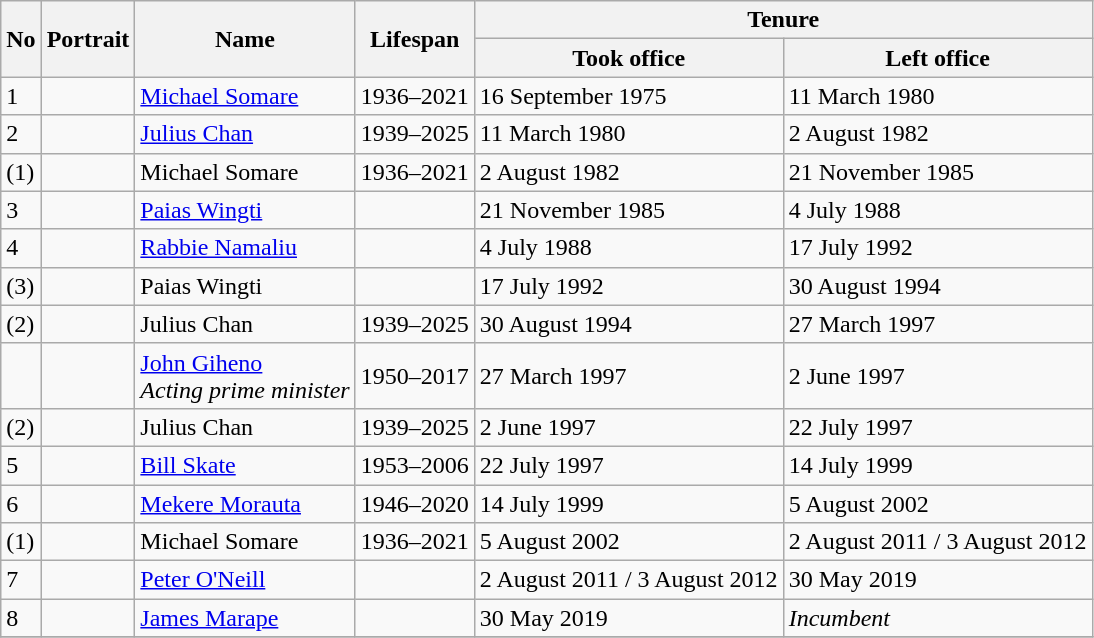<table class="wikitable">
<tr>
<th rowspan="2" scope="col">No</th>
<th scope="col" rowspan="2">Portrait</th>
<th rowspan="2" scope="col">Name</th>
<th scope="col" rowspan="2">Lifespan</th>
<th colspan="2" scope="col">Tenure</th>
</tr>
<tr>
<th scope="col">Took office</th>
<th scope="col">Left office</th>
</tr>
<tr>
<td>1</td>
<td></td>
<td><a href='#'>Michael Somare</a></td>
<td>1936–2021</td>
<td>16 September 1975</td>
<td>11 March 1980</td>
</tr>
<tr>
<td>2</td>
<td></td>
<td><a href='#'>Julius Chan</a></td>
<td>1939–2025</td>
<td>11 March 1980</td>
<td>2 August 1982</td>
</tr>
<tr>
<td>(1)</td>
<td></td>
<td>Michael Somare</td>
<td>1936–2021</td>
<td>2 August 1982</td>
<td>21 November 1985</td>
</tr>
<tr>
<td>3</td>
<td></td>
<td><a href='#'>Paias Wingti</a></td>
<td></td>
<td>21 November 1985</td>
<td>4 July 1988</td>
</tr>
<tr>
<td>4</td>
<td></td>
<td><a href='#'>Rabbie Namaliu</a></td>
<td></td>
<td>4 July 1988</td>
<td>17 July 1992</td>
</tr>
<tr>
<td>(3)</td>
<td></td>
<td>Paias Wingti</td>
<td></td>
<td>17 July 1992</td>
<td>30 August 1994</td>
</tr>
<tr>
<td>(2)</td>
<td></td>
<td>Julius Chan</td>
<td>1939–2025</td>
<td>30 August 1994</td>
<td>27 March 1997</td>
</tr>
<tr>
<td></td>
<td></td>
<td><a href='#'>John Giheno</a><br><em>Acting prime minister</em></td>
<td>1950–2017</td>
<td>27 March 1997</td>
<td>2 June 1997</td>
</tr>
<tr>
<td>(2)</td>
<td></td>
<td>Julius Chan</td>
<td>1939–2025</td>
<td>2 June 1997</td>
<td>22 July 1997</td>
</tr>
<tr>
<td>5</td>
<td></td>
<td><a href='#'>Bill Skate</a></td>
<td>1953–2006</td>
<td>22 July 1997</td>
<td>14 July 1999</td>
</tr>
<tr>
<td>6</td>
<td></td>
<td><a href='#'>Mekere Morauta</a></td>
<td>1946–2020</td>
<td>14 July 1999</td>
<td>5 August 2002</td>
</tr>
<tr>
<td>(1)</td>
<td></td>
<td>Michael Somare</td>
<td>1936–2021</td>
<td>5 August 2002</td>
<td>2 August 2011 / 3 August 2012</td>
</tr>
<tr>
<td>7</td>
<td></td>
<td><a href='#'>Peter O'Neill</a></td>
<td></td>
<td>2 August 2011 / 3 August 2012</td>
<td>30 May 2019</td>
</tr>
<tr>
<td>8</td>
<td></td>
<td><a href='#'>James Marape</a></td>
<td></td>
<td>30 May 2019</td>
<td><em>Incumbent</em></td>
</tr>
<tr>
</tr>
</table>
